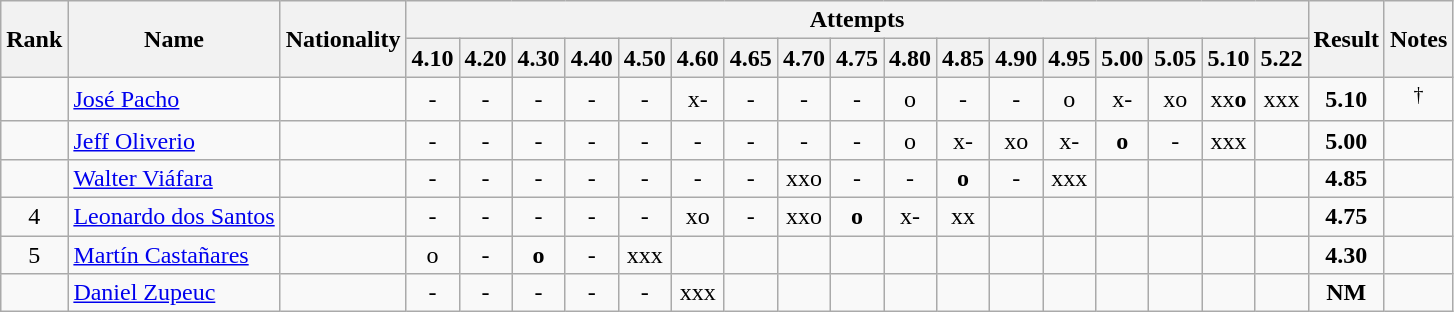<table class="wikitable sortable" style="text-align:center">
<tr>
<th rowspan=2>Rank</th>
<th rowspan=2>Name</th>
<th rowspan=2>Nationality</th>
<th colspan=17>Attempts</th>
<th rowspan=2>Result</th>
<th rowspan=2>Notes</th>
</tr>
<tr>
<th>4.10</th>
<th>4.20</th>
<th>4.30</th>
<th>4.40</th>
<th>4.50</th>
<th>4.60</th>
<th>4.65</th>
<th>4.70</th>
<th>4.75</th>
<th>4.80</th>
<th>4.85</th>
<th>4.90</th>
<th>4.95</th>
<th>5.00</th>
<th>5.05</th>
<th>5.10</th>
<th>5.22</th>
</tr>
<tr>
<td align=center></td>
<td align=left><a href='#'>José Pacho</a></td>
<td align=left></td>
<td>-</td>
<td>-</td>
<td>-</td>
<td>-</td>
<td>-</td>
<td>x-</td>
<td>-</td>
<td>-</td>
<td>-</td>
<td>o</td>
<td>-</td>
<td>-</td>
<td>o</td>
<td>x-</td>
<td>xo</td>
<td>xx<strong>o</strong></td>
<td>xxx</td>
<td><strong>5.10</strong></td>
<td><sup>†</sup></td>
</tr>
<tr>
<td align=center></td>
<td align=left><a href='#'>Jeff Oliverio</a></td>
<td align=left></td>
<td>-</td>
<td>-</td>
<td>-</td>
<td>-</td>
<td>-</td>
<td>-</td>
<td>-</td>
<td>-</td>
<td>-</td>
<td>o</td>
<td>x-</td>
<td>xo</td>
<td>x-</td>
<td><strong>o</strong></td>
<td>-</td>
<td>xxx</td>
<td></td>
<td><strong>5.00</strong></td>
<td></td>
</tr>
<tr>
<td align=center></td>
<td align=left><a href='#'>Walter Viáfara</a></td>
<td align=left></td>
<td>-</td>
<td>-</td>
<td>-</td>
<td>-</td>
<td>-</td>
<td>-</td>
<td>-</td>
<td>xxo</td>
<td>-</td>
<td>-</td>
<td><strong>o</strong></td>
<td>-</td>
<td>xxx</td>
<td></td>
<td></td>
<td></td>
<td></td>
<td><strong>4.85</strong></td>
<td></td>
</tr>
<tr>
<td align=center>4</td>
<td align=left><a href='#'>Leonardo dos Santos</a></td>
<td align=left></td>
<td>-</td>
<td>-</td>
<td>-</td>
<td>-</td>
<td>-</td>
<td>xo</td>
<td>-</td>
<td>xxo</td>
<td><strong>o</strong></td>
<td>x-</td>
<td>xx</td>
<td></td>
<td></td>
<td></td>
<td></td>
<td></td>
<td></td>
<td><strong>4.75</strong></td>
<td></td>
</tr>
<tr>
<td align=center>5</td>
<td align=left><a href='#'>Martín Castañares</a></td>
<td align=left></td>
<td>o</td>
<td>-</td>
<td><strong>o</strong></td>
<td>-</td>
<td>xxx</td>
<td></td>
<td></td>
<td></td>
<td></td>
<td></td>
<td></td>
<td></td>
<td></td>
<td></td>
<td></td>
<td></td>
<td></td>
<td><strong>4.30</strong></td>
<td></td>
</tr>
<tr>
<td align=center></td>
<td align=left><a href='#'>Daniel Zupeuc</a></td>
<td align=left></td>
<td>-</td>
<td>-</td>
<td>-</td>
<td>-</td>
<td>-</td>
<td>xxx</td>
<td></td>
<td></td>
<td></td>
<td></td>
<td></td>
<td></td>
<td></td>
<td></td>
<td></td>
<td></td>
<td></td>
<td><strong>NM</strong></td>
<td></td>
</tr>
</table>
